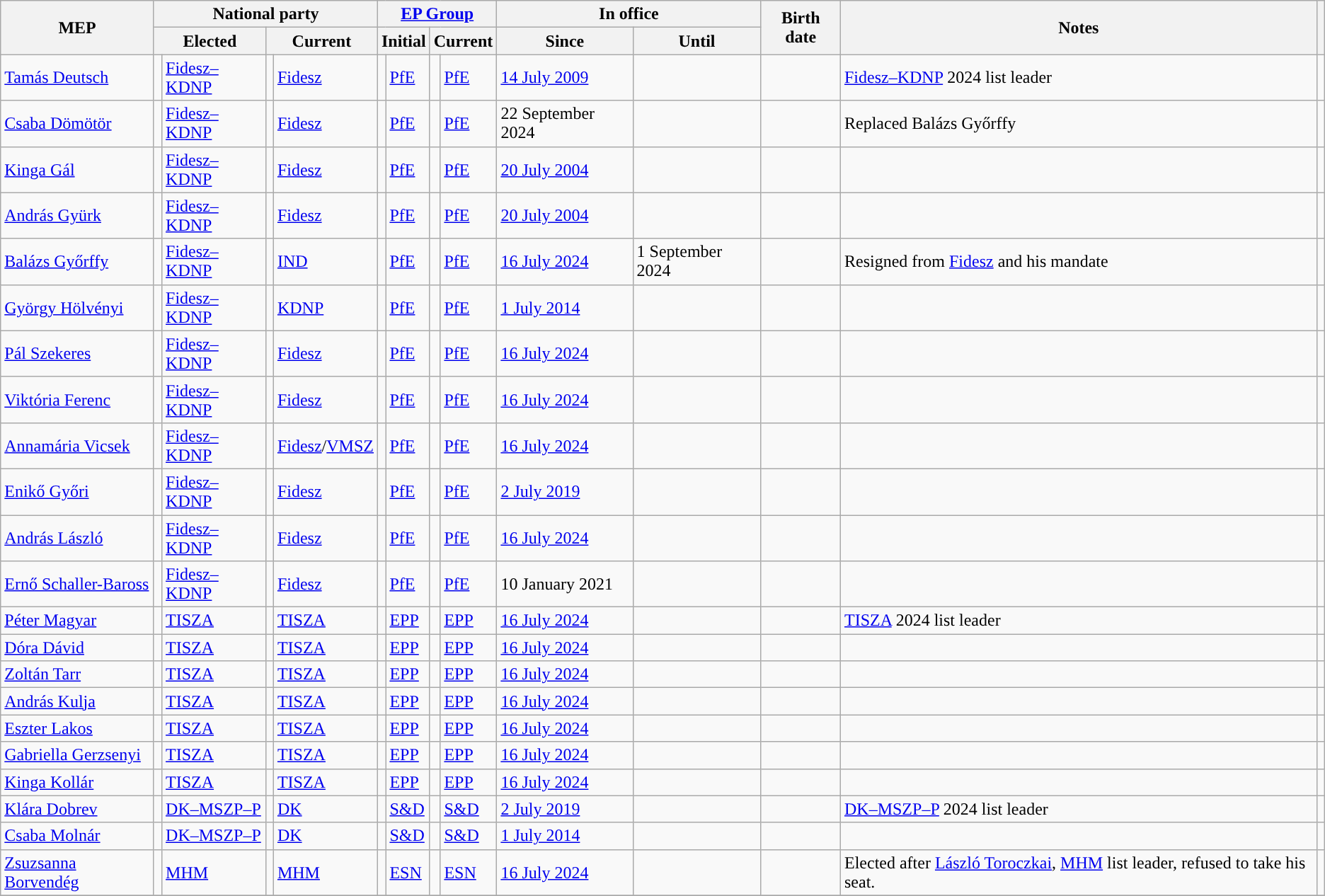<table class="wikitable sortable" style="text-align:left">
<tr>
<th rowspan="2">MEP</th>
<th colspan="4">National party</th>
<th colspan="4"><a href='#'>EP Group</a></th>
<th colspan="2">In office</th>
<th rowspan="2">Birth date</th>
<th rowspan="2">Notes</th>
<th rowspan="2" class="unsortable"></th>
</tr>
<tr>
<th colspan="2">Elected</th>
<th colspan="2">Current</th>
<th colspan="2">Initial</th>
<th colspan="2">Current</th>
<th>Since</th>
<th>Until</th>
</tr>
<tr>
<td><a href='#'>Tamás Deutsch</a></td>
<td style="background: "></td>
<td><a href='#'>Fidesz–KDNP</a></td>
<td style="background: "></td>
<td><a href='#'>Fidesz</a></td>
<td style="background: "></td>
<td><a href='#'>PfE</a></td>
<td style="background: "></td>
<td><a href='#'>PfE</a></td>
<td><a href='#'>14 July 2009</a></td>
<td></td>
<td></td>
<td><a href='#'>Fidesz–KDNP</a> 2024 list leader</td>
<td></td>
</tr>
<tr>
<td><a href='#'>Csaba Dömötör</a></td>
<td style="background: "></td>
<td><a href='#'>Fidesz–KDNP</a></td>
<td style="background: "></td>
<td><a href='#'>Fidesz</a></td>
<td style="background: "></td>
<td><a href='#'>PfE</a></td>
<td style="background: "></td>
<td><a href='#'>PfE</a></td>
<td>22 September 2024</td>
<td></td>
<td></td>
<td>Replaced Balázs Győrffy</td>
<td></td>
</tr>
<tr>
<td><a href='#'>Kinga Gál</a></td>
<td style="background: "></td>
<td><a href='#'>Fidesz–KDNP</a></td>
<td style="background: "></td>
<td><a href='#'>Fidesz</a></td>
<td style="background: "></td>
<td><a href='#'>PfE</a></td>
<td style="background: "></td>
<td><a href='#'>PfE</a></td>
<td><a href='#'>20 July 2004</a></td>
<td></td>
<td></td>
<td></td>
<td></td>
</tr>
<tr>
<td><a href='#'>András Gyürk</a></td>
<td style="background: "></td>
<td><a href='#'>Fidesz–KDNP</a></td>
<td style="background: "></td>
<td><a href='#'>Fidesz</a></td>
<td style="background: "></td>
<td><a href='#'>PfE</a></td>
<td style="background: "></td>
<td><a href='#'>PfE</a></td>
<td><a href='#'>20 July 2004</a></td>
<td></td>
<td></td>
<td></td>
<td></td>
</tr>
<tr>
<td><a href='#'>Balázs Győrffy</a></td>
<td style="background: "></td>
<td><a href='#'>Fidesz–KDNP</a></td>
<td style="background: "></td>
<td><a href='#'>IND</a></td>
<td style="background: "></td>
<td><a href='#'>PfE</a></td>
<td style="background: "></td>
<td><a href='#'>PfE</a></td>
<td><a href='#'>16 July 2024</a></td>
<td>1 September 2024</td>
<td></td>
<td>Resigned from <a href='#'>Fidesz</a> and his mandate</td>
<td></td>
</tr>
<tr>
<td><a href='#'>György Hölvényi</a></td>
<td style="background: "></td>
<td><a href='#'>Fidesz–KDNP</a></td>
<td style="background: "></td>
<td><a href='#'>KDNP</a></td>
<td style="background: "></td>
<td><a href='#'>PfE</a></td>
<td style="background: "></td>
<td><a href='#'>PfE</a></td>
<td><a href='#'>1 July 2014</a></td>
<td></td>
<td></td>
<td></td>
<td></td>
</tr>
<tr>
<td><a href='#'>Pál Szekeres</a></td>
<td style="background: "></td>
<td><a href='#'>Fidesz–KDNP</a></td>
<td style="background: "></td>
<td><a href='#'>Fidesz</a></td>
<td style="background: "></td>
<td><a href='#'>PfE</a></td>
<td style="background: "></td>
<td><a href='#'>PfE</a></td>
<td><a href='#'>16 July 2024</a></td>
<td></td>
<td></td>
<td></td>
<td></td>
</tr>
<tr>
<td><a href='#'>Viktória Ferenc</a></td>
<td style="background: "></td>
<td><a href='#'>Fidesz–KDNP</a></td>
<td style="background: "></td>
<td><a href='#'>Fidesz</a></td>
<td style="background: "></td>
<td><a href='#'>PfE</a></td>
<td style="background: "></td>
<td><a href='#'>PfE</a></td>
<td><a href='#'>16 July 2024</a></td>
<td></td>
<td></td>
<td></td>
<td></td>
</tr>
<tr>
<td><a href='#'>Annamária Vicsek</a></td>
<td style="background: "></td>
<td><a href='#'>Fidesz–KDNP</a></td>
<td style="background: "></td>
<td><a href='#'>Fidesz</a>/<a href='#'>VMSZ</a></td>
<td style="background: "></td>
<td><a href='#'>PfE</a></td>
<td style="background: "></td>
<td><a href='#'>PfE</a></td>
<td><a href='#'>16 July 2024</a></td>
<td></td>
<td></td>
<td></td>
<td></td>
</tr>
<tr>
<td><a href='#'>Enikő Győri</a></td>
<td style="background: "></td>
<td><a href='#'>Fidesz–KDNP</a></td>
<td style="background: "></td>
<td><a href='#'>Fidesz</a></td>
<td style="background: "></td>
<td><a href='#'>PfE</a></td>
<td style="background: "></td>
<td><a href='#'>PfE</a></td>
<td><a href='#'>2 July 2019</a></td>
<td></td>
<td></td>
<td></td>
<td></td>
</tr>
<tr>
<td><a href='#'>András László</a></td>
<td style="background: "></td>
<td><a href='#'>Fidesz–KDNP</a></td>
<td style="background: "></td>
<td><a href='#'>Fidesz</a></td>
<td style="background: "></td>
<td><a href='#'>PfE</a></td>
<td style="background: "></td>
<td><a href='#'>PfE</a></td>
<td><a href='#'>16 July 2024</a></td>
<td></td>
<td></td>
<td></td>
<td></td>
</tr>
<tr>
<td><a href='#'>Ernő Schaller-Baross</a></td>
<td style="background: "></td>
<td><a href='#'>Fidesz–KDNP</a></td>
<td style="background: "></td>
<td><a href='#'>Fidesz</a></td>
<td style="background: "></td>
<td><a href='#'>PfE</a></td>
<td style="background: "></td>
<td><a href='#'>PfE</a></td>
<td>10 January 2021</td>
<td></td>
<td></td>
<td></td>
<td></td>
</tr>
<tr>
<td><a href='#'>Péter Magyar</a></td>
<td style="background: "></td>
<td><a href='#'>TISZA</a></td>
<td style="background: "></td>
<td><a href='#'>TISZA</a></td>
<td style="background: "></td>
<td><a href='#'>EPP</a></td>
<td style="background: "></td>
<td><a href='#'>EPP</a></td>
<td><a href='#'>16 July 2024</a></td>
<td></td>
<td></td>
<td><a href='#'>TISZA</a> 2024 list leader</td>
<td></td>
</tr>
<tr>
<td><a href='#'>Dóra Dávid</a></td>
<td style="background: "></td>
<td><a href='#'>TISZA</a></td>
<td style="background: "></td>
<td><a href='#'>TISZA</a></td>
<td style="background: "></td>
<td><a href='#'>EPP</a></td>
<td style="background: "></td>
<td><a href='#'>EPP</a></td>
<td><a href='#'>16 July 2024</a></td>
<td></td>
<td></td>
<td></td>
<td></td>
</tr>
<tr>
<td><a href='#'>Zoltán Tarr</a></td>
<td style="background: "></td>
<td><a href='#'>TISZA</a></td>
<td style="background: "></td>
<td><a href='#'>TISZA</a></td>
<td style="background: "></td>
<td><a href='#'>EPP</a></td>
<td style="background: "></td>
<td><a href='#'>EPP</a></td>
<td><a href='#'>16 July 2024</a></td>
<td></td>
<td></td>
<td></td>
<td></td>
</tr>
<tr>
<td><a href='#'>András Kulja</a></td>
<td style="background: "></td>
<td><a href='#'>TISZA</a></td>
<td style="background: "></td>
<td><a href='#'>TISZA</a></td>
<td style="background: "></td>
<td><a href='#'>EPP</a></td>
<td style="background: "></td>
<td><a href='#'>EPP</a></td>
<td><a href='#'>16 July 2024</a></td>
<td></td>
<td></td>
<td></td>
<td></td>
</tr>
<tr>
<td><a href='#'>Eszter Lakos</a></td>
<td style="background: "></td>
<td><a href='#'>TISZA</a></td>
<td style="background: "></td>
<td><a href='#'>TISZA</a></td>
<td style="background: "></td>
<td><a href='#'>EPP</a></td>
<td style="background: "></td>
<td><a href='#'>EPP</a></td>
<td><a href='#'>16 July 2024</a></td>
<td></td>
<td></td>
<td></td>
<td></td>
</tr>
<tr>
<td><a href='#'>Gabriella Gerzsenyi</a></td>
<td style="background: "></td>
<td><a href='#'>TISZA</a></td>
<td style="background: "></td>
<td><a href='#'>TISZA</a></td>
<td style="background: "></td>
<td><a href='#'>EPP</a></td>
<td style="background: "></td>
<td><a href='#'>EPP</a></td>
<td><a href='#'>16 July 2024</a></td>
<td></td>
<td></td>
<td></td>
<td></td>
</tr>
<tr>
<td><a href='#'>Kinga Kollár</a></td>
<td style="background: "></td>
<td><a href='#'>TISZA</a></td>
<td style="background: "></td>
<td><a href='#'>TISZA</a></td>
<td style="background: "></td>
<td><a href='#'>EPP</a></td>
<td style="background: "></td>
<td><a href='#'>EPP</a></td>
<td><a href='#'>16 July 2024</a></td>
<td></td>
<td></td>
<td></td>
<td></td>
</tr>
<tr>
<td><a href='#'>Klára Dobrev</a></td>
<td style="background: "></td>
<td><a href='#'>DK–MSZP–P</a></td>
<td style="background: "></td>
<td><a href='#'>DK</a></td>
<td style="background: "></td>
<td><a href='#'>S&D</a></td>
<td style="background: "></td>
<td><a href='#'>S&D</a></td>
<td><a href='#'>2 July 2019</a></td>
<td></td>
<td></td>
<td><a href='#'>DK–MSZP–P</a> 2024 list leader</td>
<td></td>
</tr>
<tr>
<td><a href='#'>Csaba Molnár</a></td>
<td style="background: "></td>
<td><a href='#'>DK–MSZP–P</a></td>
<td style="background: "></td>
<td><a href='#'>DK</a></td>
<td style="background: "></td>
<td><a href='#'>S&D</a></td>
<td style="background: "></td>
<td><a href='#'>S&D</a></td>
<td><a href='#'>1 July 2014</a></td>
<td></td>
<td></td>
<td></td>
<td></td>
</tr>
<tr>
<td><a href='#'>Zsuzsanna Borvendég</a></td>
<td style="background: "></td>
<td><a href='#'>MHM</a></td>
<td style="background: "></td>
<td><a href='#'>MHM</a></td>
<td style="background: "></td>
<td><a href='#'>ESN</a></td>
<td style="background: "></td>
<td><a href='#'>ESN</a></td>
<td><a href='#'>16 July 2024</a></td>
<td></td>
<td></td>
<td>Elected after <a href='#'>László Toroczkai</a>, <a href='#'>MHM</a> list leader, refused to take his seat.</td>
<td></td>
</tr>
<tr>
</tr>
</table>
